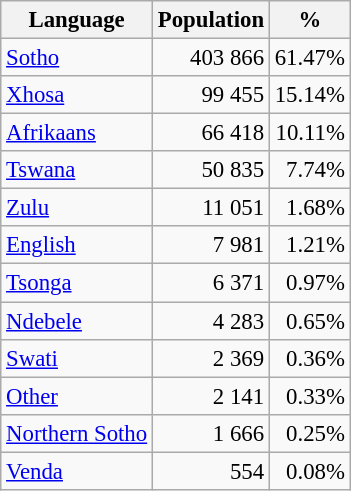<table class="wikitable" style="font-size: 95%; text-align: right">
<tr>
<th>Language</th>
<th>Population</th>
<th>%</th>
</tr>
<tr>
<td align=left><a href='#'>Sotho</a></td>
<td>403 866</td>
<td>61.47%</td>
</tr>
<tr>
<td align=left><a href='#'>Xhosa</a></td>
<td>99 455</td>
<td>15.14%</td>
</tr>
<tr>
<td align=left><a href='#'>Afrikaans</a></td>
<td>66 418</td>
<td>10.11%</td>
</tr>
<tr>
<td align=left><a href='#'>Tswana</a></td>
<td>50 835</td>
<td>7.74%</td>
</tr>
<tr>
<td align=left><a href='#'>Zulu</a></td>
<td>11 051</td>
<td>1.68%</td>
</tr>
<tr>
<td align=left><a href='#'>English</a></td>
<td>7 981</td>
<td>1.21%</td>
</tr>
<tr>
<td align=left><a href='#'>Tsonga</a></td>
<td>6 371</td>
<td>0.97%</td>
</tr>
<tr>
<td align=left><a href='#'>Ndebele</a></td>
<td>4 283</td>
<td>0.65%</td>
</tr>
<tr>
<td align=left><a href='#'>Swati</a></td>
<td>2 369</td>
<td>0.36%</td>
</tr>
<tr>
<td align=left><a href='#'>Other</a></td>
<td>2 141</td>
<td>0.33%</td>
</tr>
<tr>
<td align=left><a href='#'>Northern Sotho</a></td>
<td>1 666</td>
<td>0.25%</td>
</tr>
<tr>
<td align=left><a href='#'>Venda</a></td>
<td>554</td>
<td>0.08%</td>
</tr>
</table>
